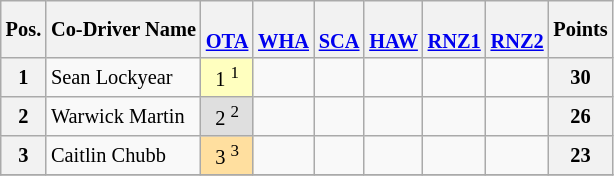<table class="wikitable" style=font-size:85%;>
<tr>
<th>Pos.</th>
<th>Co-Driver Name</th>
<th><br><a href='#'>OTA</a></th>
<th><br><a href='#'>WHA</a></th>
<th><br><a href='#'>SCA</a></th>
<th><br><a href='#'>HAW</a></th>
<th><br><a href='#'>RNZ1</a></th>
<th><br><a href='#'>RNZ2</a></th>
<th>Points</th>
</tr>
<tr>
<th>1</th>
<td> Sean Lockyear</td>
<td align=center style=background:#ffffbf;>1 <sup>1</sup></td>
<td align=center style=background:#;></td>
<td align=center style=background:#;></td>
<td align=center style=background:#;></td>
<td align=center style=background:#;></td>
<td align=center style=background:#;></td>
<th>30</th>
</tr>
<tr>
<th>2</th>
<td> Warwick Martin</td>
<td align=center style=background:#dfdfdf;>2 <sup>2</sup></td>
<td align=center style=background:#;></td>
<td align=center style=background:#;></td>
<td align=center style=background:#;></td>
<td align=center style=background:#;></td>
<td align=center style=background:#;></td>
<th>26</th>
</tr>
<tr>
<th>3</th>
<td> Caitlin Chubb</td>
<td align=center style=background:#ffdf9f;>3 <sup>3</sup></td>
<td align=center style=background:#;></td>
<td align=center style=background:#;></td>
<td align=center style=background:#;></td>
<td align=center style=background:#;></td>
<td align=center style=background:#;></td>
<th>23</th>
</tr>
<tr>
</tr>
</table>
